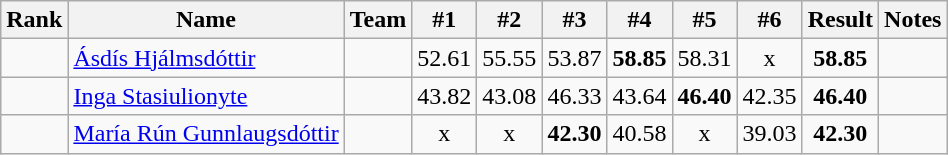<table class="wikitable sortable" style="text-align:center">
<tr>
<th>Rank</th>
<th>Name</th>
<th>Team</th>
<th>#1</th>
<th>#2</th>
<th>#3</th>
<th>#4</th>
<th>#5</th>
<th>#6</th>
<th>Result</th>
<th>Notes</th>
</tr>
<tr>
<td></td>
<td align="left"><a href='#'>Ásdís Hjálmsdóttir</a></td>
<td align=left></td>
<td>52.61</td>
<td>55.55</td>
<td>53.87</td>
<td><strong>58.85</strong></td>
<td>58.31</td>
<td>x</td>
<td><strong>58.85</strong></td>
<td></td>
</tr>
<tr>
<td></td>
<td align="left"><a href='#'>Inga Stasiulionyte</a></td>
<td align=left></td>
<td>43.82</td>
<td>43.08</td>
<td>46.33</td>
<td>43.64</td>
<td><strong>46.40</strong></td>
<td>42.35</td>
<td><strong>46.40</strong></td>
<td></td>
</tr>
<tr>
<td></td>
<td align="left"><a href='#'>María Rún Gunnlaugsdóttir</a></td>
<td align=left></td>
<td>x</td>
<td>x</td>
<td><strong>42.30</strong></td>
<td>40.58</td>
<td>x</td>
<td>39.03</td>
<td><strong>42.30</strong></td>
<td></td>
</tr>
</table>
